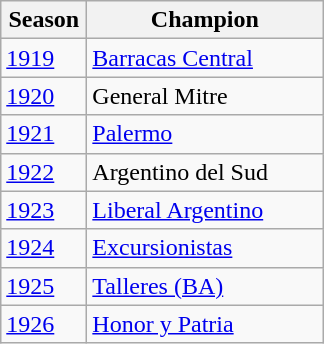<table class="wikitable sortable">
<tr>
<th width=50px>Season</th>
<th width=150px>Champion</th>
</tr>
<tr>
<td><a href='#'>1919</a></td>
<td><a href='#'>Barracas Central</a></td>
</tr>
<tr>
<td><a href='#'>1920</a></td>
<td>General Mitre</td>
</tr>
<tr>
<td><a href='#'>1921</a></td>
<td><a href='#'>Palermo</a></td>
</tr>
<tr>
<td><a href='#'>1922</a></td>
<td>Argentino del Sud</td>
</tr>
<tr>
<td><a href='#'>1923</a></td>
<td><a href='#'>Liberal Argentino</a></td>
</tr>
<tr>
<td><a href='#'>1924</a></td>
<td><a href='#'>Excursionistas</a></td>
</tr>
<tr>
<td><a href='#'>1925</a></td>
<td><a href='#'>Talleres (BA)</a></td>
</tr>
<tr>
<td><a href='#'>1926</a></td>
<td><a href='#'>Honor y Patria</a></td>
</tr>
</table>
